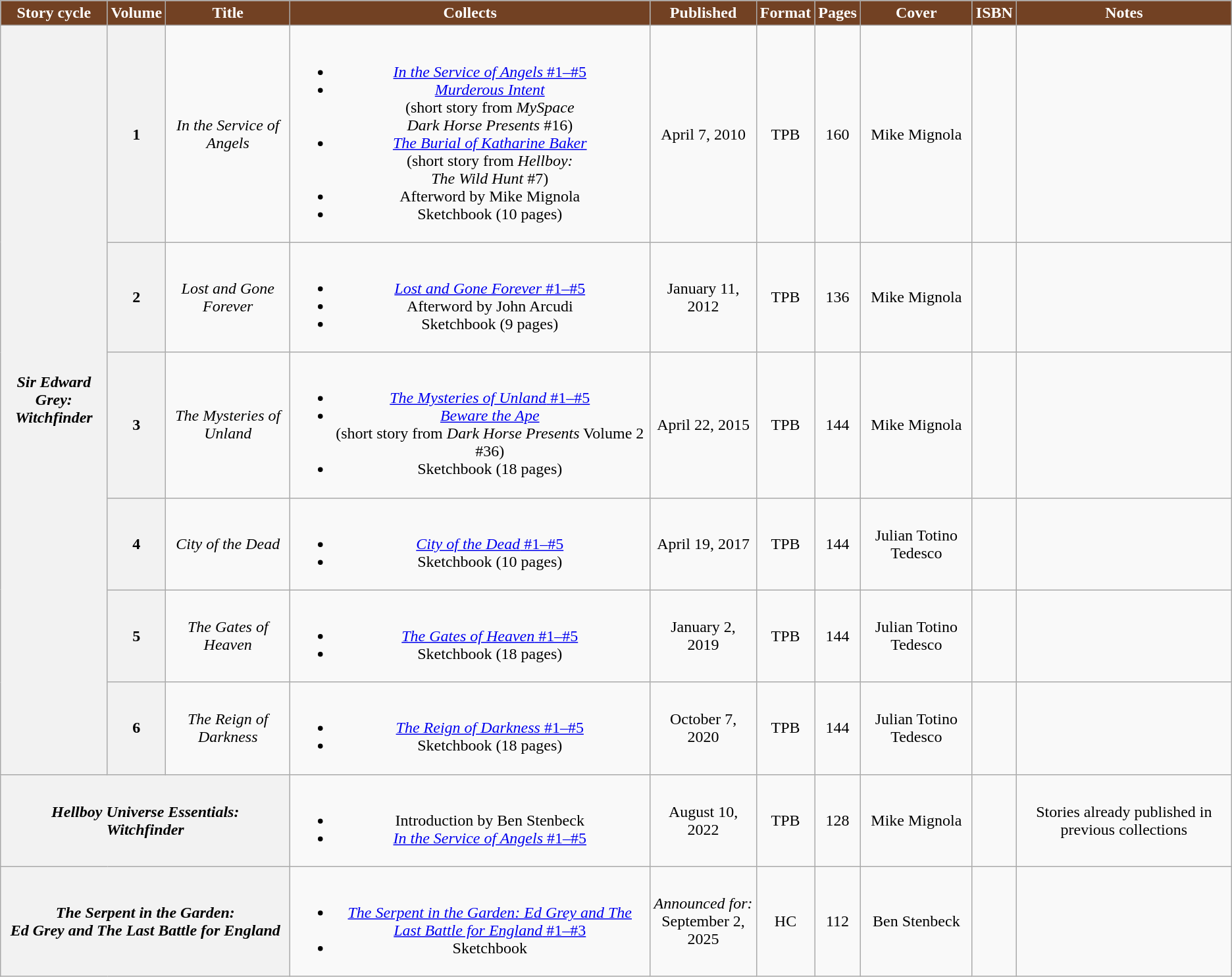<table class="wikitable" style="text-align: center">
<tr>
<th style="background:#724123; color:#fff;">Story cycle</th>
<th style="background:#724123; color:#fff;">Volume</th>
<th style="background:#724123; color:#fff;">Title</th>
<th style="background:#724123; color:#fff;">Collects</th>
<th style="background:#724123; color:#fff;">Published</th>
<th style="background:#724123; color:#fff;">Format</th>
<th style="background:#724123; color:#fff;">Pages</th>
<th style="background:#724123; color:#fff;">Cover</th>
<th style="background:#724123; color:#fff;">ISBN</th>
<th style="background:#724123; color:#fff;">Notes</th>
</tr>
<tr>
<th rowspan=6><em>Sir Edward Grey:<br>Witchfinder</em></th>
<th>1</th>
<td><em>In the Service of Angels</em></td>
<td><br><ul><li><a href='#'><em>In the Service of Angels</em> #1–#5</a></li><li><a href='#'><em>Murderous Intent</em></a><br>(short story from <em>MySpace<br>Dark Horse Presents</em> #16)</li><li><a href='#'><em>The Burial of Katharine Baker</em></a><br>(short story from <em>Hellboy:<br>The Wild Hunt</em> #7)</li><li>Afterword by Mike Mignola</li><li>Sketchbook (10 pages)</li></ul></td>
<td>April 7, 2010</td>
<td>TPB</td>
<td>160</td>
<td>Mike Mignola</td>
<td></td>
<td></td>
</tr>
<tr>
<th>2</th>
<td><em>Lost and Gone Forever</em></td>
<td><br><ul><li><a href='#'><em>Lost and Gone Forever</em> #1–#5</a></li><li>Afterword by John Arcudi</li><li>Sketchbook (9 pages)</li></ul></td>
<td>January 11, 2012</td>
<td>TPB</td>
<td>136</td>
<td>Mike Mignola</td>
<td></td>
<td></td>
</tr>
<tr>
<th>3</th>
<td><em>The Mysteries of Unland</em></td>
<td><br><ul><li><a href='#'><em>The Mysteries of Unland</em> #1–#5</a></li><li><a href='#'><em>Beware the Ape</em></a><br>(short story from <em>Dark Horse Presents</em> Volume 2 #36)</li><li>Sketchbook (18 pages)</li></ul></td>
<td>April 22, 2015</td>
<td>TPB</td>
<td>144</td>
<td>Mike Mignola</td>
<td></td>
<td></td>
</tr>
<tr>
<th>4</th>
<td><em>City of the Dead</em></td>
<td><br><ul><li><a href='#'><em>City of the Dead</em> #1–#5</a></li><li>Sketchbook (10 pages)</li></ul></td>
<td>April 19, 2017</td>
<td>TPB</td>
<td>144</td>
<td>Julian Totino Tedesco</td>
<td></td>
<td></td>
</tr>
<tr>
<th>5</th>
<td><em>The Gates of Heaven</em></td>
<td><br><ul><li><a href='#'><em>The Gates of Heaven</em> #1–#5</a></li><li>Sketchbook (18 pages)</li></ul></td>
<td>January 2, 2019</td>
<td>TPB</td>
<td>144</td>
<td>Julian Totino Tedesco</td>
<td></td>
<td></td>
</tr>
<tr>
<th>6</th>
<td><em>The Reign of Darkness</em></td>
<td><br><ul><li><a href='#'><em>The Reign of Darkness</em> #1–#5</a></li><li>Sketchbook (18 pages)</li></ul></td>
<td>October 7, 2020</td>
<td>TPB</td>
<td>144</td>
<td>Julian Totino Tedesco</td>
<td></td>
<td></td>
</tr>
<tr>
<th colspan=3><em>Hellboy Universe Essentials:<br>Witchfinder</em></th>
<td><br><ul><li>Introduction by Ben Stenbeck</li><li><a href='#'><em>In the Service of Angels</em> #1–#5</a></li></ul></td>
<td>August 10, 2022</td>
<td>TPB</td>
<td>128</td>
<td>Mike Mignola</td>
<td></td>
<td>Stories already published in previous collections</td>
</tr>
<tr>
<th colspan=3><em>The Serpent in the Garden:<br>Ed Grey and The Last Battle for England</em></th>
<td><br><ul><li><a href='#'><em>The Serpent in the Garden: Ed Grey and The Last Battle for England</em> #1–#3</a></li><li>Sketchbook</li></ul></td>
<td><em>Announced for:</em><br>September 2, 2025</td>
<td>HC</td>
<td>112</td>
<td>Ben Stenbeck</td>
<td></td>
<td></td>
</tr>
</table>
